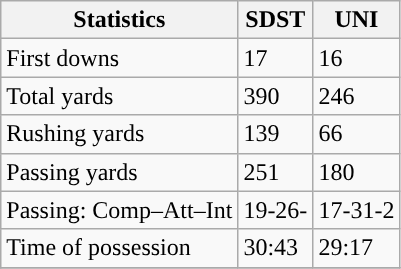<table class="wikitable" style="float: left;">
<tr>
<th>Statistics</th>
<th>SDST</th>
<th>UNI</th>
</tr>
<tr>
<td>First downs</td>
<td>17</td>
<td>16</td>
</tr>
<tr>
<td>Total yards</td>
<td>390</td>
<td>246</td>
</tr>
<tr>
<td>Rushing yards</td>
<td>139</td>
<td>66</td>
</tr>
<tr>
<td>Passing yards</td>
<td>251</td>
<td>180</td>
</tr>
<tr>
<td>Passing: Comp–Att–Int</td>
<td>19-26-</td>
<td>17-31-2</td>
</tr>
<tr>
<td>Time of possession</td>
<td>30:43</td>
<td>29:17</td>
</tr>
<tr>
</tr>
</table>
